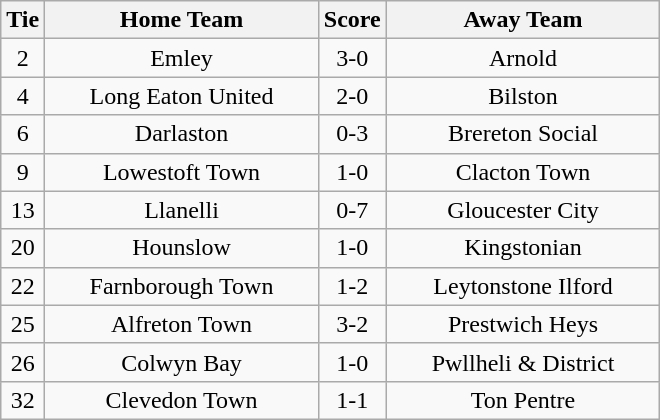<table class="wikitable" style="text-align:center;">
<tr>
<th width=20>Tie</th>
<th width=175>Home Team</th>
<th width=20>Score</th>
<th width=175>Away Team</th>
</tr>
<tr>
<td>2</td>
<td>Emley</td>
<td>3-0</td>
<td>Arnold</td>
</tr>
<tr>
<td>4</td>
<td>Long Eaton United</td>
<td>2-0</td>
<td>Bilston</td>
</tr>
<tr>
<td>6</td>
<td>Darlaston</td>
<td>0-3</td>
<td>Brereton Social</td>
</tr>
<tr>
<td>9</td>
<td>Lowestoft Town</td>
<td>1-0</td>
<td>Clacton Town</td>
</tr>
<tr>
<td>13</td>
<td>Llanelli</td>
<td>0-7</td>
<td>Gloucester City</td>
</tr>
<tr>
<td>20</td>
<td>Hounslow</td>
<td>1-0</td>
<td>Kingstonian</td>
</tr>
<tr>
<td>22</td>
<td>Farnborough Town</td>
<td>1-2</td>
<td>Leytonstone Ilford</td>
</tr>
<tr>
<td>25</td>
<td>Alfreton Town</td>
<td>3-2</td>
<td>Prestwich Heys</td>
</tr>
<tr>
<td>26</td>
<td>Colwyn Bay</td>
<td>1-0</td>
<td>Pwllheli & District</td>
</tr>
<tr>
<td>32</td>
<td>Clevedon Town</td>
<td>1-1</td>
<td>Ton Pentre</td>
</tr>
</table>
